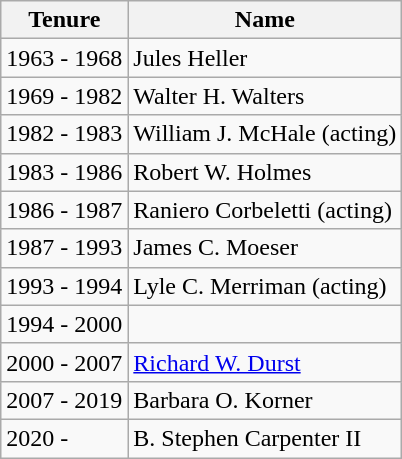<table class="wikitable">
<tr>
<th>Tenure</th>
<th>Name</th>
</tr>
<tr>
<td>1963 - 1968</td>
<td>Jules Heller</td>
</tr>
<tr>
<td>1969 - 1982</td>
<td>Walter H. Walters</td>
</tr>
<tr>
<td>1982 - 1983</td>
<td>William J. McHale (acting)</td>
</tr>
<tr>
<td>1983 - 1986</td>
<td>Robert W. Holmes</td>
</tr>
<tr>
<td>1986 - 1987</td>
<td>Raniero Corbeletti (acting)</td>
</tr>
<tr>
<td>1987 - 1993</td>
<td>James C. Moeser</td>
</tr>
<tr>
<td>1993 - 1994</td>
<td>Lyle C. Merriman (acting)</td>
</tr>
<tr>
<td>1994 - 2000</td>
<td></td>
</tr>
<tr>
<td>2000 - 2007</td>
<td><a href='#'>Richard W. Durst</a></td>
</tr>
<tr>
<td>2007 - 2019</td>
<td>Barbara O. Korner</td>
</tr>
<tr>
<td>2020 -</td>
<td>B. Stephen Carpenter II</td>
</tr>
</table>
